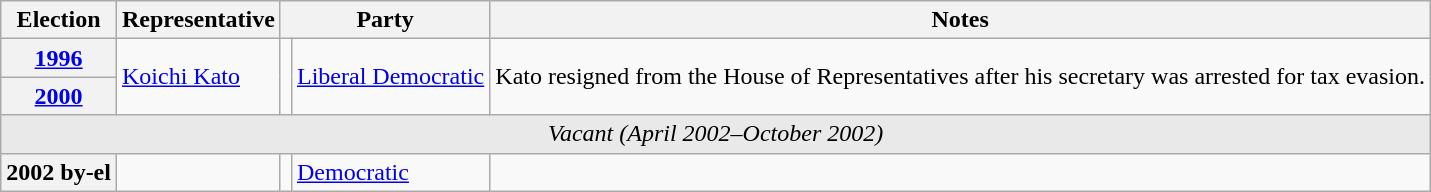<table class=wikitable>
<tr valign=bottom>
<th>Election</th>
<th>Representative</th>
<th colspan="2">Party</th>
<th>Notes</th>
</tr>
<tr>
<th><a href='#'>1996</a></th>
<td rowspan="2"><a href='#'>Koichi Kato</a></td>
<td rowspan="2" bgcolor=></td>
<td rowspan="2"><a href='#'> Liberal Democratic</a></td>
<td rowspan="2">Kato resigned from the House of Representatives after his secretary was arrested for tax evasion.</td>
</tr>
<tr>
<th><a href='#'>2000</a></th>
</tr>
<tr>
<td colspan="5" style="background-color:#E9E9E9" align=center><em>Vacant (April 2002–October 2002)</em></td>
</tr>
<tr>
<th>2002 by-el</th>
<td></td>
<td bgcolor=></td>
<td><a href='#'>Democratic</a></td>
<td></td>
</tr>
</table>
